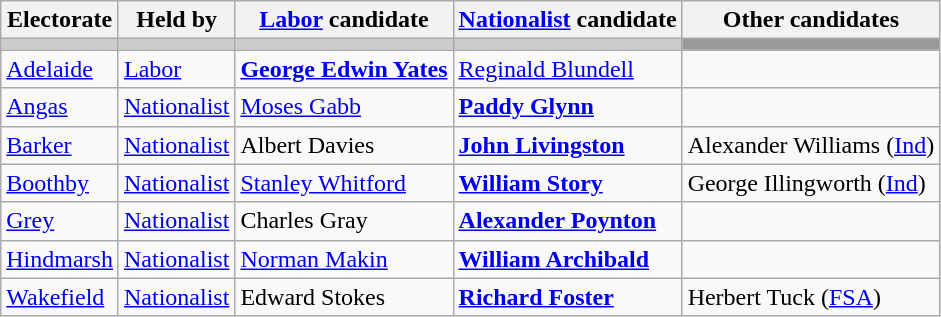<table class="wikitable">
<tr>
<th>Electorate</th>
<th>Held by</th>
<th><a href='#'>Labor</a> candidate</th>
<th><a href='#'>Nationalist</a> candidate</th>
<th>Other candidates</th>
</tr>
<tr bgcolor="#cccccc">
<td></td>
<td></td>
<td></td>
<td></td>
<td bgcolor="#999999"></td>
</tr>
<tr>
<td><a href='#'>Adelaide</a></td>
<td><a href='#'>Labor</a></td>
<td><strong><a href='#'>George Edwin Yates</a></strong></td>
<td><a href='#'>Reginald Blundell</a></td>
<td></td>
</tr>
<tr>
<td><a href='#'>Angas</a></td>
<td><a href='#'>Nationalist</a></td>
<td><a href='#'>Moses Gabb</a></td>
<td><strong><a href='#'>Paddy Glynn</a></strong></td>
<td></td>
</tr>
<tr>
<td><a href='#'>Barker</a></td>
<td><a href='#'>Nationalist</a></td>
<td>Albert Davies</td>
<td><strong><a href='#'>John Livingston</a></strong></td>
<td>Alexander Williams (<a href='#'>Ind</a>)</td>
</tr>
<tr>
<td><a href='#'>Boothby</a></td>
<td><a href='#'>Nationalist</a></td>
<td><a href='#'>Stanley Whitford</a></td>
<td><strong><a href='#'>William Story</a></strong></td>
<td>George Illingworth (<a href='#'>Ind</a>)</td>
</tr>
<tr>
<td><a href='#'>Grey</a></td>
<td><a href='#'>Nationalist</a></td>
<td>Charles Gray</td>
<td><strong><a href='#'>Alexander Poynton</a></strong></td>
<td></td>
</tr>
<tr>
<td><a href='#'>Hindmarsh</a></td>
<td><a href='#'>Nationalist</a></td>
<td><a href='#'>Norman Makin</a></td>
<td><strong><a href='#'>William Archibald</a></strong></td>
<td></td>
</tr>
<tr>
<td><a href='#'>Wakefield</a></td>
<td><a href='#'>Nationalist</a></td>
<td>Edward Stokes</td>
<td><strong><a href='#'>Richard Foster</a></strong></td>
<td>Herbert Tuck (<a href='#'>FSA</a>)</td>
</tr>
</table>
